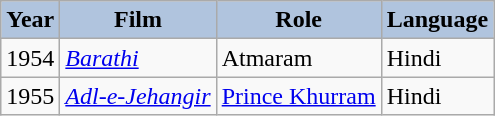<table class="wikitable sortable plainrowheaders">
<tr>
<th style="background:#B0C4DE;">Year</th>
<th style="background:#B0C4DE;">Film</th>
<th style="background:#B0C4DE;">Role</th>
<th style="background:#B0C4DE;">Language</th>
</tr>
<tr>
<td>1954</td>
<td><em><a href='#'>Barathi</a></em></td>
<td>Atmaram</td>
<td>Hindi</td>
</tr>
<tr>
<td>1955</td>
<td><em><a href='#'>Adl-e-Jehangir</a></em></td>
<td><a href='#'>Prince Khurram</a></td>
<td>Hindi</td>
</tr>
</table>
